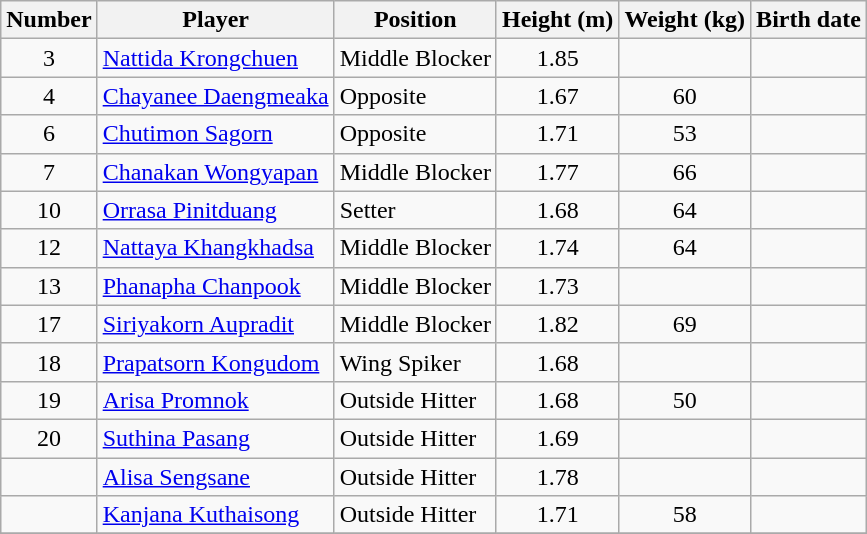<table class=wikitable style="font-size:100%;">
<tr>
<th>Number</th>
<th>Player</th>
<th>Position</th>
<th>Height (m)</th>
<th>Weight (kg)</th>
<th>Birth date</th>
</tr>
<tr>
<td align=center>3</td>
<td> <a href='#'>Nattida Krongchuen</a></td>
<td>Middle Blocker</td>
<td align=center>1.85</td>
<td align=center></td>
<td></td>
</tr>
<tr>
<td align=center>4</td>
<td> <a href='#'>Chayanee Daengmeaka</a></td>
<td>Opposite</td>
<td align=center>1.67</td>
<td align=center>60</td>
<td></td>
</tr>
<tr>
<td align=center>6</td>
<td> <a href='#'>Chutimon Sagorn</a></td>
<td>Opposite</td>
<td align=center>1.71</td>
<td align=center>53</td>
<td></td>
</tr>
<tr>
<td align=center>7</td>
<td> <a href='#'>Chanakan Wongyapan</a></td>
<td>Middle Blocker</td>
<td align=center>1.77</td>
<td align=center>66</td>
<td></td>
</tr>
<tr>
<td align=center>10</td>
<td> <a href='#'>Orrasa Pinitduang</a></td>
<td>Setter</td>
<td align=center>1.68</td>
<td align=center>64</td>
<td></td>
</tr>
<tr>
<td align=center>12</td>
<td> <a href='#'>Nattaya Khangkhadsa</a></td>
<td>Middle Blocker</td>
<td align=center>1.74</td>
<td align=center>64</td>
<td></td>
</tr>
<tr>
<td align=center>13</td>
<td> <a href='#'>Phanapha Chanpook</a></td>
<td>Middle Blocker</td>
<td align=center>1.73</td>
<td align=center></td>
<td></td>
</tr>
<tr>
<td align=center>17</td>
<td> <a href='#'>Siriyakorn Aupradit</a></td>
<td>Middle Blocker</td>
<td align=center>1.82</td>
<td align=center>69</td>
<td></td>
</tr>
<tr>
<td align=center>18</td>
<td> <a href='#'>Prapatsorn Kongudom</a></td>
<td>Wing Spiker</td>
<td align=center>1.68</td>
<td align=center></td>
<td></td>
</tr>
<tr>
<td align=center>19</td>
<td> <a href='#'>Arisa Promnok</a></td>
<td>Outside Hitter</td>
<td align=center>1.68</td>
<td align=center>50</td>
<td></td>
</tr>
<tr>
<td align=center>20</td>
<td> <a href='#'>Suthina Pasang</a></td>
<td>Outside Hitter</td>
<td align=center>1.69</td>
<td align=center></td>
<td></td>
</tr>
<tr>
<td align=center></td>
<td> <a href='#'>Alisa Sengsane</a></td>
<td>Outside Hitter</td>
<td align=center>1.78</td>
<td align=center></td>
<td></td>
</tr>
<tr>
<td align=center></td>
<td> <a href='#'>Kanjana Kuthaisong</a></td>
<td>Outside Hitter</td>
<td align=center>1.71</td>
<td align=center>58</td>
<td></td>
</tr>
<tr>
</tr>
</table>
